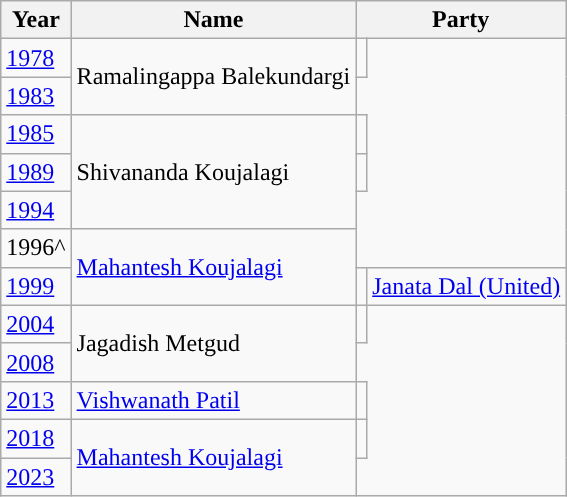<table class="wikitable">
<tr>
<th>Year</th>
<th>Name</th>
<th colspan=2>Party</th>
</tr>
<tr>
<td><a href='#'>1978</a></td>
<td rowspan="2">Ramalingappa Balekundargi</td>
<td></td>
</tr>
<tr>
<td><a href='#'>1983</a></td>
</tr>
<tr>
<td><a href='#'>1985</a></td>
<td rowspan="3">Shivananda Koujalagi</td>
<td></td>
</tr>
<tr>
<td><a href='#'>1989</a></td>
<td></td>
</tr>
<tr>
<td><a href='#'>1994</a></td>
</tr>
<tr>
<td>1996^</td>
<td rowspan="2"><a href='#'>Mahantesh Koujalagi</a></td>
</tr>
<tr>
<td><a href='#'>1999</a></td>
<td style="background-color: "></td>
<td><a href='#'>Janata Dal (United)</a></td>
</tr>
<tr>
<td><a href='#'>2004</a></td>
<td rowspan="2">Jagadish Metgud</td>
<td></td>
</tr>
<tr>
<td><a href='#'>2008</a></td>
</tr>
<tr>
<td><a href='#'>2013</a></td>
<td><a href='#'>Vishwanath Patil</a></td>
<td></td>
</tr>
<tr>
<td><a href='#'>2018</a></td>
<td rowspan=2><a href='#'>Mahantesh Koujalagi</a></td>
<td></td>
</tr>
<tr>
<td><a href='#'>2023</a></td>
</tr>
</table>
